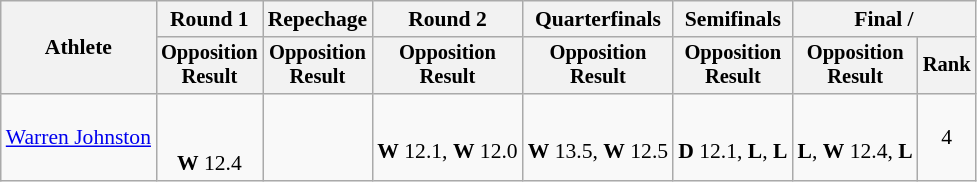<table class="wikitable" style="font-size:90%;text-align:center;">
<tr>
<th rowspan=2>Athlete</th>
<th>Round 1</th>
<th>Repechage</th>
<th>Round 2</th>
<th>Quarterfinals</th>
<th>Semifinals</th>
<th colspan=2>Final / </th>
</tr>
<tr style="font-size:95%">
<th>Opposition<br>Result</th>
<th>Opposition<br>Result</th>
<th>Opposition<br>Result</th>
<th>Opposition<br>Result</th>
<th>Opposition<br>Result</th>
<th>Opposition<br>Result</th>
<th>Rank</th>
</tr>
<tr>
<td style="text-align:left;"><a href='#'>Warren Johnston</a></td>
<td><br><br><strong>W</strong> 12.4</td>
<td></td>
<td><br><strong>W</strong> 12.1, <strong>W</strong> 12.0</td>
<td><br><strong>W</strong> 13.5, <strong>W</strong> 12.5</td>
<td><br><strong>D</strong> 12.1, <strong>L</strong>, <strong>L</strong></td>
<td><br><strong>L</strong>, <strong>W</strong> 12.4, <strong>L</strong></td>
<td>4</td>
</tr>
</table>
